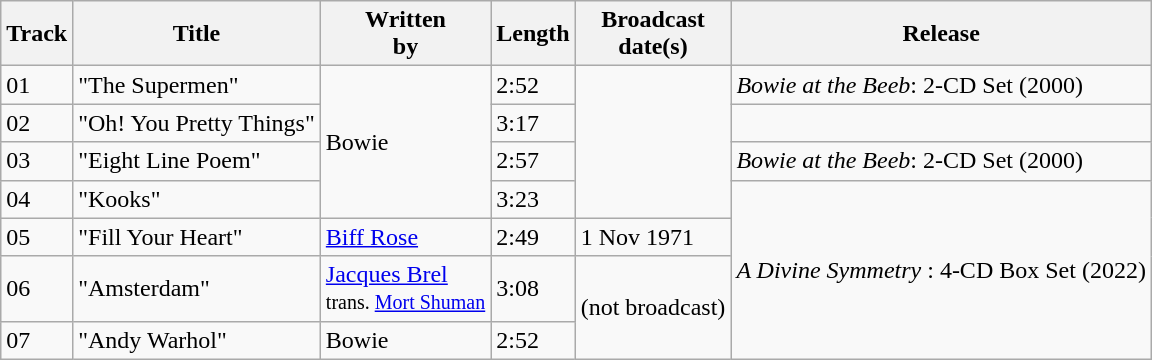<table class="wikitable">
<tr>
<th>Track</th>
<th>Title</th>
<th>Written<br> by</th>
<th>Length</th>
<th>Broadcast<br> date(s)</th>
<th>Release</th>
</tr>
<tr>
<td>01</td>
<td>"The Supermen"</td>
<td rowspan="4">Bowie</td>
<td>2:52</td>
<td rowspan="4"></td>
<td><em>Bowie at the Beeb</em>: 2-CD Set (2000)</td>
</tr>
<tr>
<td>02</td>
<td>"Oh! You Pretty Things"</td>
<td>3:17</td>
<td></td>
</tr>
<tr>
<td>03</td>
<td>"Eight Line Poem"</td>
<td>2:57</td>
<td><em>Bowie at the Beeb</em>: 2-CD Set (2000)</td>
</tr>
<tr>
<td>04</td>
<td>"Kooks"</td>
<td>3:23</td>
<td rowspan="4"><em>A Divine Symmetry</em> : 4-CD Box Set (2022)</td>
</tr>
<tr>
<td>05</td>
<td>"Fill Your Heart"</td>
<td><a href='#'>Biff Rose</a></td>
<td>2:49</td>
<td>1 Nov 1971</td>
</tr>
<tr>
<td>06</td>
<td>"Amsterdam"</td>
<td><a href='#'>Jacques Brel</a><br><small>trans. <a href='#'>Mort Shuman</a></small></td>
<td>3:08</td>
<td rowspan="2">(not broadcast)</td>
</tr>
<tr>
<td>07</td>
<td>"Andy Warhol"</td>
<td>Bowie</td>
<td>2:52</td>
</tr>
</table>
